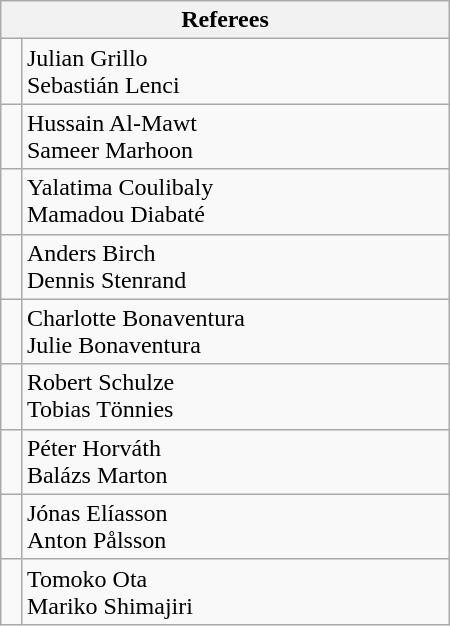<table class="wikitable" style="width:300px;">
<tr>
<th colspan=2>Referees</th>
</tr>
<tr>
<td align=left></td>
<td>Julian Grillo<br>Sebastián Lenci</td>
</tr>
<tr>
<td align=left></td>
<td>Hussain Al-Mawt<br>Sameer Marhoon</td>
</tr>
<tr>
<td align=left></td>
<td>Yalatima Coulibaly<br>Mamadou Diabaté</td>
</tr>
<tr>
<td align=left></td>
<td>Anders Birch<br>Dennis Stenrand</td>
</tr>
<tr>
<td align=left></td>
<td>Charlotte Bonaventura<br>Julie Bonaventura</td>
</tr>
<tr>
<td align=left></td>
<td>Robert Schulze<br>Tobias Tönnies</td>
</tr>
<tr>
<td align=left></td>
<td>Péter Horváth<br>Balázs Marton</td>
</tr>
<tr>
<td align=left></td>
<td>Jónas Elíasson<br>Anton Pålsson</td>
</tr>
<tr>
<td align=left></td>
<td>Tomoko Ota<br>Mariko Shimajiri</td>
</tr>
</table>
